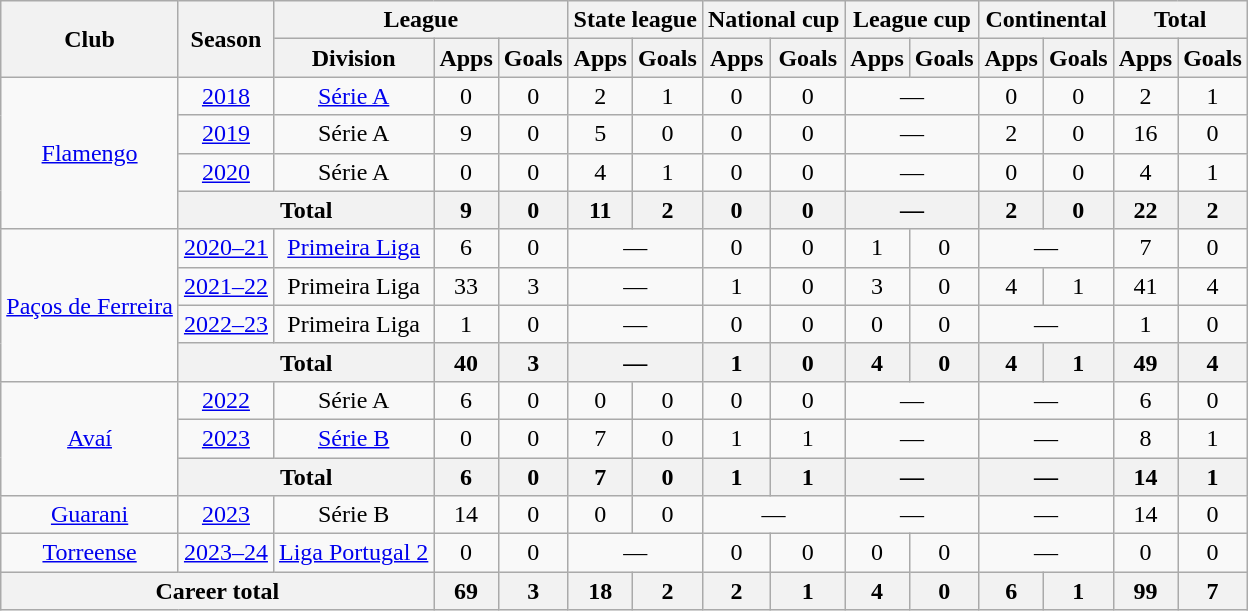<table class="wikitable" style="text-align: center;">
<tr>
<th rowspan="2">Club</th>
<th rowspan="2">Season</th>
<th colspan="3">League</th>
<th colspan="2">State league</th>
<th colspan="2">National cup</th>
<th colspan="2">League cup</th>
<th colspan="2">Continental</th>
<th colspan="2">Total</th>
</tr>
<tr>
<th>Division</th>
<th>Apps</th>
<th>Goals</th>
<th>Apps</th>
<th>Goals</th>
<th>Apps</th>
<th>Goals</th>
<th>Apps</th>
<th>Goals</th>
<th>Apps</th>
<th>Goals</th>
<th>Apps</th>
<th>Goals</th>
</tr>
<tr>
<td rowspan="4"><a href='#'>Flamengo</a></td>
<td><a href='#'>2018</a></td>
<td><a href='#'>Série A</a></td>
<td>0</td>
<td>0</td>
<td>2</td>
<td>1</td>
<td>0</td>
<td>0</td>
<td colspan="2">—</td>
<td>0</td>
<td>0</td>
<td>2</td>
<td>1</td>
</tr>
<tr>
<td><a href='#'>2019</a></td>
<td>Série A</td>
<td>9</td>
<td>0</td>
<td>5</td>
<td>0</td>
<td>0</td>
<td>0</td>
<td colspan="2">—</td>
<td>2</td>
<td>0</td>
<td>16</td>
<td>0</td>
</tr>
<tr>
<td><a href='#'>2020</a></td>
<td>Série A</td>
<td>0</td>
<td>0</td>
<td>4</td>
<td>1</td>
<td>0</td>
<td>0</td>
<td colspan="2">—</td>
<td>0</td>
<td>0</td>
<td>4</td>
<td>1</td>
</tr>
<tr>
<th colspan="2">Total</th>
<th>9</th>
<th>0</th>
<th>11</th>
<th>2</th>
<th>0</th>
<th>0</th>
<th colspan="2">—</th>
<th>2</th>
<th>0</th>
<th>22</th>
<th>2</th>
</tr>
<tr>
<td rowspan="4"><a href='#'>Paços de Ferreira</a></td>
<td><a href='#'>2020–21</a></td>
<td><a href='#'>Primeira Liga</a></td>
<td>6</td>
<td>0</td>
<td colspan="2">—</td>
<td>0</td>
<td>0</td>
<td>1</td>
<td>0</td>
<td colspan="2">—</td>
<td>7</td>
<td>0</td>
</tr>
<tr>
<td><a href='#'>2021–22</a></td>
<td>Primeira Liga</td>
<td>33</td>
<td>3</td>
<td colspan="2">—</td>
<td>1</td>
<td>0</td>
<td>3</td>
<td>0</td>
<td>4</td>
<td>1</td>
<td>41</td>
<td>4</td>
</tr>
<tr>
<td><a href='#'>2022–23</a></td>
<td>Primeira Liga</td>
<td>1</td>
<td>0</td>
<td colspan="2">—</td>
<td>0</td>
<td>0</td>
<td>0</td>
<td>0</td>
<td colspan="2">—</td>
<td>1</td>
<td>0</td>
</tr>
<tr>
<th colspan="2">Total</th>
<th>40</th>
<th>3</th>
<th colspan="2">—</th>
<th>1</th>
<th>0</th>
<th>4</th>
<th>0</th>
<th>4</th>
<th>1</th>
<th>49</th>
<th>4</th>
</tr>
<tr>
<td rowspan="3"><a href='#'>Avaí</a></td>
<td><a href='#'>2022</a></td>
<td>Série A</td>
<td>6</td>
<td>0</td>
<td>0</td>
<td>0</td>
<td>0</td>
<td>0</td>
<td colspan="2">—</td>
<td colspan="2">—</td>
<td>6</td>
<td>0</td>
</tr>
<tr>
<td><a href='#'>2023</a></td>
<td><a href='#'>Série B</a></td>
<td>0</td>
<td>0</td>
<td>7</td>
<td>0</td>
<td>1</td>
<td>1</td>
<td colspan="2">—</td>
<td colspan="2">—</td>
<td>8</td>
<td>1</td>
</tr>
<tr>
<th colspan="2">Total</th>
<th>6</th>
<th>0</th>
<th>7</th>
<th>0</th>
<th>1</th>
<th>1</th>
<th colspan="2">—</th>
<th colspan="2">—</th>
<th>14</th>
<th>1</th>
</tr>
<tr>
<td><a href='#'>Guarani</a></td>
<td><a href='#'>2023</a></td>
<td>Série B</td>
<td>14</td>
<td>0</td>
<td>0</td>
<td>0</td>
<td colspan="2">—</td>
<td colspan="2">—</td>
<td colspan="2">—</td>
<td>14</td>
<td>0</td>
</tr>
<tr>
<td><a href='#'>Torreense</a></td>
<td><a href='#'>2023–24</a></td>
<td><a href='#'>Liga Portugal 2</a></td>
<td>0</td>
<td>0</td>
<td colspan="2">—</td>
<td>0</td>
<td>0</td>
<td>0</td>
<td>0</td>
<td colspan="2">—</td>
<td>0</td>
<td>0</td>
</tr>
<tr>
<th colspan="3">Career total</th>
<th>69</th>
<th>3</th>
<th>18</th>
<th>2</th>
<th>2</th>
<th>1</th>
<th>4</th>
<th>0</th>
<th>6</th>
<th>1</th>
<th>99</th>
<th>7</th>
</tr>
</table>
